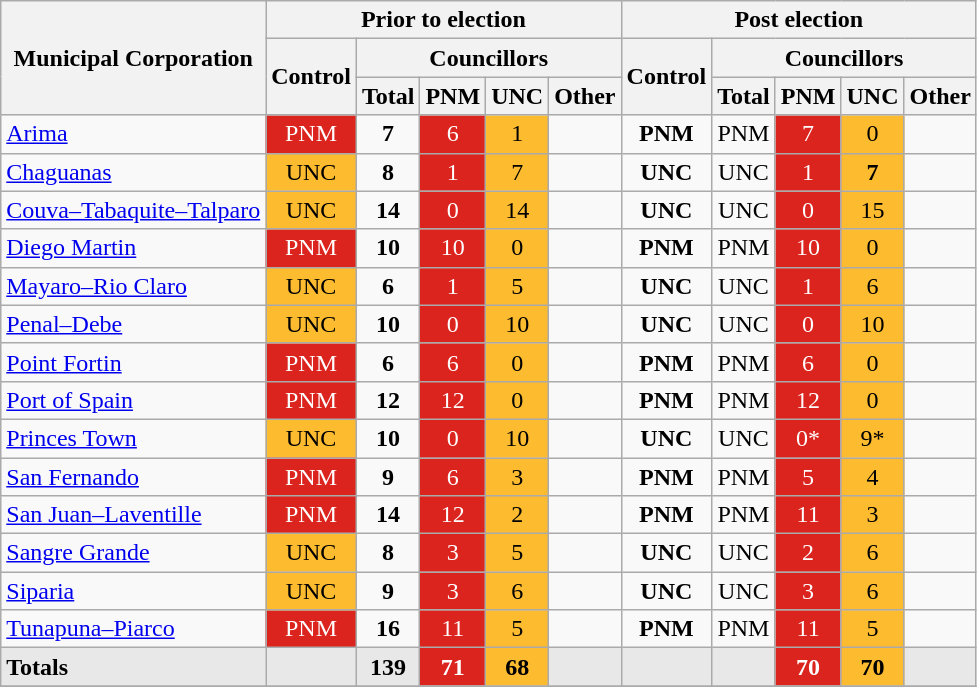<table class="wikitable sortable" style="text-align:center">
<tr>
<th rowspan="3">Municipal Corporation</th>
<th colspan="5">Prior to election</th>
<th colspan="5">Post election</th>
</tr>
<tr>
<th rowspan="2">Control</th>
<th colspan="4">Councillors</th>
<th rowspan="2">Control</th>
<th colspan="4">Councillors</th>
</tr>
<tr>
<th align="left">Total</th>
<th>PNM</th>
<th>UNC</th>
<th>Other</th>
<th>Total</th>
<th>PNM</th>
<th>UNC</th>
<th>Other</th>
</tr>
<tr>
<td align="left"><a href='#'>Arima</a></td>
<td style="color:white; background:#DC241f;">PNM</td>
<td><strong>7</strong></td>
<td style="color:white; background:#DC241f;">6</td>
<td style="background:#FDBB30;">1</td>
<td></td>
<td><strong>PNM</strong></td>
<td>PNM</td>
<td style="color:white; background:#DC241f;">7</td>
<td style="background:#FDBB30;">0</td>
<td></td>
</tr>
<tr>
<td align="left"><a href='#'>Chaguanas</a></td>
<td style="background:#FDBB30;">UNC</td>
<td><strong>8</strong></td>
<td style="color:white; background:#DC241f;">1</td>
<td style="background:#FDBB30;">7</td>
<td></td>
<td><strong>UNC</strong></td>
<td>UNC</td>
<td style="color:white; background:#DC241f;">1</td>
<td style="background:#FDBB30;"><strong>7</strong></td>
<td></td>
</tr>
<tr>
<td align="left"><a href='#'>Couva–Tabaquite–Talparo</a></td>
<td style="background:#FDBB30;">UNC</td>
<td><strong>14</strong></td>
<td style="color:white; background:#DC241f;">0</td>
<td style="background:#FDBB30;">14</td>
<td></td>
<td><strong>UNC</strong></td>
<td>UNC</td>
<td style="color:white; background:#DC241f;">0</td>
<td style="background:#FDBB30;">15</td>
<td></td>
</tr>
<tr>
<td align="left"><a href='#'>Diego Martin</a></td>
<td style="color:white; background:#DC241f;">PNM</td>
<td><strong>10</strong></td>
<td style="color:white; background:#DC241f;">10</td>
<td style="background:#FDBB30;">0</td>
<td></td>
<td><strong>PNM</strong></td>
<td>PNM</td>
<td style="color:white; background:#DC241f;">10</td>
<td style="background:#FDBB30;">0</td>
<td></td>
</tr>
<tr>
<td align="left"><a href='#'>Mayaro–Rio Claro</a></td>
<td style="background:#FDBB30;">UNC</td>
<td><strong>6</strong></td>
<td style="color:white; background:#DC241f;">1</td>
<td style="background:#FDBB30;">5</td>
<td></td>
<td><strong>UNC</strong></td>
<td>UNC</td>
<td style="color:white; background:#DC241f;">1</td>
<td style="background:#FDBB30;">6</td>
<td></td>
</tr>
<tr>
<td align="left"><a href='#'>Penal–Debe</a></td>
<td style="background:#FDBB30;">UNC</td>
<td><strong>10</strong></td>
<td style="color:white; background:#DC241f;">0</td>
<td style="background:#FDBB30;">10</td>
<td></td>
<td><strong>UNC</strong></td>
<td>UNC</td>
<td style="color:white; background:#DC241f;">0</td>
<td style="background:#FDBB30;">10</td>
<td></td>
</tr>
<tr>
<td align="left"><a href='#'>Point Fortin</a></td>
<td style="color:white; background:#DC241f;">PNM</td>
<td><strong>6</strong></td>
<td style="color:white; background:#DC241f;">6</td>
<td style="background:#FDBB30;">0</td>
<td></td>
<td><strong>PNM</strong></td>
<td>PNM</td>
<td style="color:white; background:#DC241f;">6</td>
<td style="background:#FDBB30;">0</td>
<td></td>
</tr>
<tr>
<td align="left"><a href='#'>Port of Spain</a></td>
<td style="color:white; background:#DC241f;">PNM</td>
<td><strong>12</strong></td>
<td style="color:white; background:#DC241f;">12</td>
<td style="background:#FDBB30;">0</td>
<td></td>
<td><strong>PNM</strong></td>
<td>PNM</td>
<td style="color:white; background:#DC241f;">12</td>
<td style="background:#FDBB30;">0</td>
<td></td>
</tr>
<tr>
<td align="left"><a href='#'>Princes Town</a></td>
<td style="background:#FDBB30;">UNC</td>
<td><strong>10</strong></td>
<td style="color:white; background:#DC241f;">0</td>
<td style="background:#FDBB30;">10</td>
<td></td>
<td><strong>UNC</strong></td>
<td>UNC</td>
<td style="color:white; background:#DC241f;">0*</td>
<td style="background:#FDBB30;">9*</td>
<td></td>
</tr>
<tr>
<td align="left"><a href='#'>San Fernando</a></td>
<td style="color:white; background:#DC241f;">PNM</td>
<td><strong>9</strong></td>
<td style="color:white; background:#DC241f;">6</td>
<td style="background:#FDBB30;">3</td>
<td></td>
<td><strong>PNM</strong></td>
<td>PNM</td>
<td style="color:white; background:#DC241f;">5</td>
<td style="background:#FDBB30;">4</td>
<td></td>
</tr>
<tr>
<td align="left"><a href='#'>San Juan–Laventille</a></td>
<td style="color:white; background:#DC241f;">PNM</td>
<td><strong>14</strong></td>
<td style="color:white; background:#DC241f;">12</td>
<td style="background:#FDBB30;">2</td>
<td></td>
<td><strong>PNM</strong></td>
<td>PNM</td>
<td style="color:white; background:#DC241f;">11</td>
<td style="background:#FDBB30;">3</td>
<td></td>
</tr>
<tr>
<td align="left"><a href='#'>Sangre Grande</a></td>
<td style="background:#FDBB30;">UNC</td>
<td><strong>8</strong></td>
<td style="color:white; background:#DC241f;">3</td>
<td style="background:#FDBB30;">5</td>
<td></td>
<td><strong>UNC</strong></td>
<td>UNC</td>
<td style="color:white; background:#DC241f;">2</td>
<td style="background:#FDBB30;">6</td>
<td></td>
</tr>
<tr>
<td align="left"><a href='#'>Siparia</a></td>
<td style="background:#FDBB30;">UNC</td>
<td><strong>9</strong></td>
<td style="color:white; background:#DC241f;">3</td>
<td style="background:#FDBB30;">6</td>
<td></td>
<td><strong>UNC</strong></td>
<td>UNC</td>
<td style="color:white; background:#DC241f;">3</td>
<td style="background:#FDBB30;">6</td>
</tr>
<tr>
<td align="left"><a href='#'>Tunapuna–Piarco</a></td>
<td style="color:white; background:#DC241f;">PNM</td>
<td><strong>16</strong></td>
<td style="color:white; background:#DC241f;">11</td>
<td style="background:#FDBB30;">5</td>
<td></td>
<td><strong>PNM</strong></td>
<td>PNM</td>
<td style="color:white; background:#DC241f;">11</td>
<td style="background:#FDBB30;">5</td>
<td></td>
</tr>
<tr class="sortbottom" style="font-weight:bold; background:rgb(232,232,232);">
<td align="left">Totals</td>
<td></td>
<td>139</td>
<td style="color:white; background:#DC241f;">71</td>
<td style="background:#FDBB30;">68</td>
<td></td>
<td></td>
<td></td>
<td style="color:white; background:#DC241f;">70</td>
<td style="background:#FDBB30;">70</td>
<td></td>
</tr>
<tr>
</tr>
</table>
